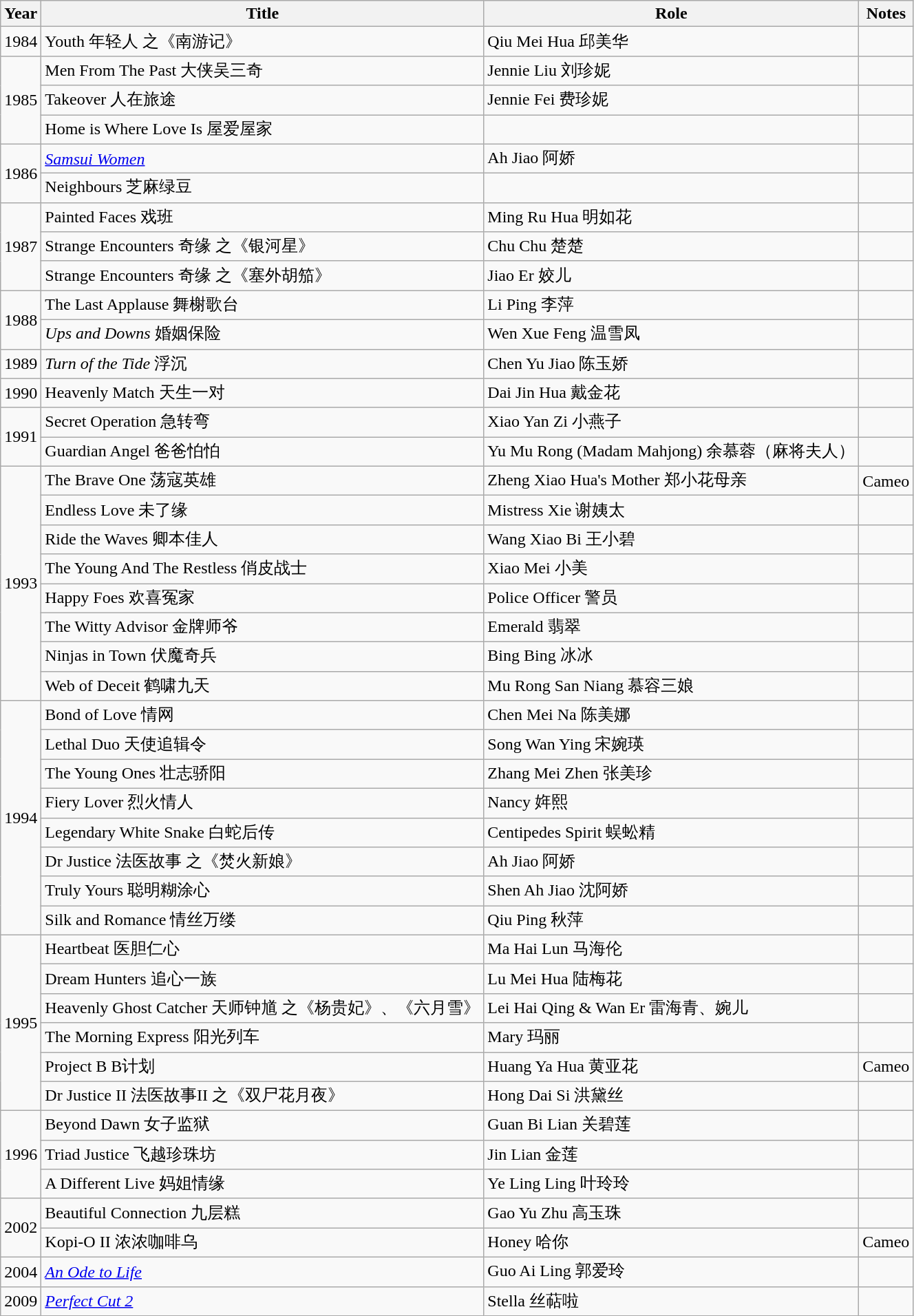<table class="wikitable">
<tr>
<th>Year</th>
<th>Title</th>
<th>Role</th>
<th>Notes</th>
</tr>
<tr>
<td>1984</td>
<td>Youth 年轻人 之《南游记》</td>
<td>Qiu Mei Hua 邱美华</td>
<td></td>
</tr>
<tr>
<td rowspan ="3">1985</td>
<td>Men From The Past 大侠吴三奇</td>
<td>Jennie Liu 刘珍妮</td>
<td></td>
</tr>
<tr>
<td>Takeover 人在旅途</td>
<td>Jennie Fei 费珍妮</td>
<td></td>
</tr>
<tr>
<td>Home is Where Love Is 屋爱屋家</td>
<td></td>
<td></td>
</tr>
<tr>
<td rowspan="2">1986</td>
<td><a href='#'><em>Samsui Women</em></a></td>
<td>Ah Jiao 阿娇</td>
<td></td>
</tr>
<tr>
<td>Neighbours 芝麻绿豆</td>
<td></td>
<td></td>
</tr>
<tr>
<td rowspan="3">1987</td>
<td>Painted Faces 戏班</td>
<td>Ming Ru Hua 明如花</td>
<td></td>
</tr>
<tr>
<td>Strange Encounters 奇缘 之《银河星》</td>
<td>Chu Chu 楚楚</td>
<td></td>
</tr>
<tr>
<td>Strange Encounters 奇缘 之《塞外胡笳》</td>
<td>Jiao Er 姣儿</td>
<td></td>
</tr>
<tr>
<td rowspan="2">1988</td>
<td>The Last Applause 舞榭歌台</td>
<td>Li Ping 李萍</td>
<td></td>
</tr>
<tr>
<td><em>Ups and Downs</em> 婚姻保险</td>
<td>Wen Xue Feng 温雪凤</td>
<td></td>
</tr>
<tr>
<td>1989</td>
<td><em>Turn of the Tide</em> 浮沉</td>
<td>Chen Yu Jiao 陈玉娇</td>
<td></td>
</tr>
<tr>
<td>1990</td>
<td>Heavenly Match 天生一对</td>
<td>Dai Jin Hua 戴金花</td>
<td></td>
</tr>
<tr>
<td rowspan="2">1991</td>
<td>Secret Operation 急转弯</td>
<td>Xiao Yan Zi 小燕子</td>
<td></td>
</tr>
<tr>
<td>Guardian Angel 爸爸怕怕</td>
<td>Yu Mu Rong (Madam Mahjong) 余慕蓉（麻将夫人）</td>
<td></td>
</tr>
<tr>
<td rowspan="8">1993</td>
<td>The Brave One 荡寇英雄</td>
<td>Zheng Xiao Hua's Mother 郑小花母亲</td>
<td>Cameo</td>
</tr>
<tr>
<td>Endless Love 未了缘</td>
<td>Mistress Xie 谢姨太</td>
<td></td>
</tr>
<tr>
<td>Ride the Waves 卿本佳人</td>
<td>Wang Xiao Bi 王小碧</td>
<td></td>
</tr>
<tr>
<td>The Young And The Restless 俏皮战士</td>
<td>Xiao Mei 小美</td>
<td></td>
</tr>
<tr>
<td>Happy Foes 欢喜冤家</td>
<td>Police Officer 警员</td>
<td></td>
</tr>
<tr>
<td>The Witty Advisor 金牌师爷</td>
<td>Emerald 翡翠</td>
<td></td>
</tr>
<tr>
<td>Ninjas in Town 伏魔奇兵</td>
<td>Bing Bing 冰冰</td>
<td></td>
</tr>
<tr>
<td>Web of Deceit 鹤啸九天</td>
<td>Mu Rong San Niang 慕容三娘</td>
<td></td>
</tr>
<tr>
<td rowspan="8">1994</td>
<td>Bond of Love 情网</td>
<td>Chen Mei Na 陈美娜</td>
<td></td>
</tr>
<tr>
<td>Lethal Duo 天使追辑令</td>
<td>Song Wan Ying 宋婉瑛</td>
<td></td>
</tr>
<tr>
<td>The Young Ones 壮志骄阳</td>
<td>Zhang Mei Zhen 张美珍</td>
<td></td>
</tr>
<tr>
<td>Fiery Lover 烈火情人</td>
<td>Nancy 姩熙</td>
<td></td>
</tr>
<tr>
<td>Legendary White Snake 白蛇后传</td>
<td>Centipedes Spirit 蜈蚣精</td>
<td></td>
</tr>
<tr>
<td>Dr Justice 法医故事 之《焚火新娘》</td>
<td>Ah Jiao 阿娇</td>
<td></td>
</tr>
<tr>
<td>Truly Yours 聪明糊涂心</td>
<td>Shen Ah Jiao 沈阿娇</td>
<td></td>
</tr>
<tr>
<td>Silk and Romance 情丝万缕</td>
<td>Qiu Ping 秋萍</td>
<td></td>
</tr>
<tr>
<td rowspan="6">1995</td>
<td>Heartbeat 医胆仁心</td>
<td>Ma Hai Lun 马海伦</td>
<td></td>
</tr>
<tr>
<td>Dream Hunters 追心一族</td>
<td>Lu Mei Hua 陆梅花</td>
<td></td>
</tr>
<tr>
<td>Heavenly Ghost Catcher 天师钟馗 之《杨贵妃》、《六月雪》</td>
<td>Lei Hai Qing & Wan Er 雷海青、婉儿</td>
<td></td>
</tr>
<tr>
<td>The Morning Express 阳光列车</td>
<td>Mary 玛丽</td>
<td></td>
</tr>
<tr>
<td>Project B B计划</td>
<td>Huang Ya Hua 黄亚花</td>
<td>Cameo</td>
</tr>
<tr>
<td>Dr Justice II 法医故事II 之《双尸花月夜》</td>
<td>Hong Dai Si 洪黛丝</td>
<td></td>
</tr>
<tr>
<td rowspan="3">1996</td>
<td>Beyond Dawn 女子监狱</td>
<td>Guan Bi Lian 关碧莲</td>
<td></td>
</tr>
<tr>
<td>Triad Justice 飞越珍珠坊</td>
<td>Jin Lian 金莲</td>
<td></td>
</tr>
<tr>
<td>A Different Live 妈姐情缘</td>
<td>Ye Ling Ling 叶玲玲</td>
<td></td>
</tr>
<tr>
<td rowspan="2">2002</td>
<td>Beautiful Connection 九层糕</td>
<td>Gao Yu Zhu 高玉珠</td>
<td></td>
</tr>
<tr>
<td>Kopi-O II 浓浓咖啡乌</td>
<td>Honey 哈你</td>
<td>Cameo</td>
</tr>
<tr>
<td>2004</td>
<td><em><a href='#'>An Ode to Life</a></em></td>
<td>Guo Ai Ling 郭爱玲</td>
<td></td>
</tr>
<tr>
<td>2009</td>
<td><a href='#'><em>Perfect Cut 2</em></a></td>
<td>Stella 丝萜啦</td>
<td></td>
</tr>
</table>
